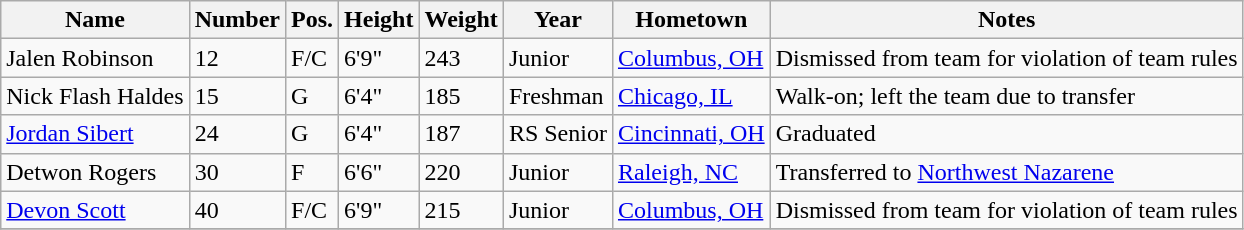<table class="wikitable sortable" border="1">
<tr>
<th>Name</th>
<th>Number</th>
<th>Pos.</th>
<th>Height</th>
<th>Weight</th>
<th>Year</th>
<th>Hometown</th>
<th class="unsortable">Notes</th>
</tr>
<tr>
<td sortname>Jalen Robinson</td>
<td>12</td>
<td>F/C</td>
<td>6'9"</td>
<td>243</td>
<td>Junior</td>
<td><a href='#'>Columbus, OH</a></td>
<td>Dismissed from team for violation of team rules</td>
</tr>
<tr>
<td sortname>Nick Flash Haldes</td>
<td>15</td>
<td>G</td>
<td>6'4"</td>
<td>185</td>
<td>Freshman</td>
<td><a href='#'>Chicago, IL</a></td>
<td>Walk-on; left the team due to transfer</td>
</tr>
<tr>
<td sortname><a href='#'>Jordan Sibert</a></td>
<td>24</td>
<td>G</td>
<td>6'4"</td>
<td>187</td>
<td>RS Senior</td>
<td><a href='#'>Cincinnati, OH</a></td>
<td>Graduated</td>
</tr>
<tr>
<td sortname>Detwon Rogers</td>
<td>30</td>
<td>F</td>
<td>6'6"</td>
<td>220</td>
<td>Junior</td>
<td><a href='#'>Raleigh, NC</a></td>
<td>Transferred to <a href='#'>Northwest Nazarene</a></td>
</tr>
<tr>
<td sortname><a href='#'>Devon Scott</a></td>
<td>40</td>
<td>F/C</td>
<td>6'9"</td>
<td>215</td>
<td>Junior</td>
<td><a href='#'>Columbus, OH</a></td>
<td>Dismissed from team for violation of team rules</td>
</tr>
<tr>
</tr>
</table>
